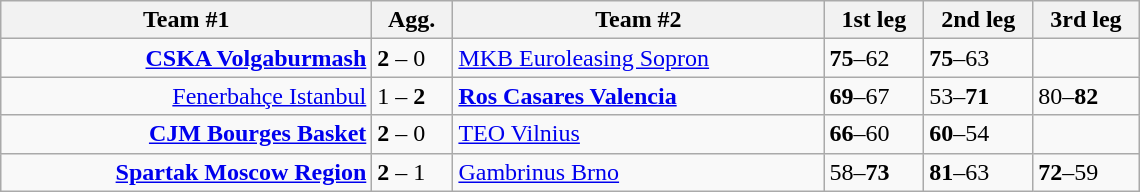<table class="wikitable" style="border-collapse: collapse" style="text-align:center">
<tr>
<th align="right" width="240">Team #1</th>
<th>  Agg.  </th>
<th align="left" width="240">Team #2</th>
<th>  1st leg  </th>
<th>  2nd leg  </th>
<th>  3rd leg  </th>
</tr>
<tr>
<td align="right"><strong><a href='#'>CSKA Volgaburmash</a></strong> </td>
<td><strong>2</strong> – 0</td>
<td align="left"> <a href='#'>MKB Euroleasing Sopron</a></td>
<td><strong>75</strong>–62</td>
<td><strong>75</strong>–63</td>
</tr>
<tr>
<td align="right"><a href='#'>Fenerbahçe Istanbul</a> </td>
<td>1 – <strong>2</strong></td>
<td align="left"> <strong><a href='#'>Ros Casares Valencia</a></strong></td>
<td><strong>69</strong>–67</td>
<td>53–<strong>71</strong></td>
<td>80–<strong>82</strong></td>
</tr>
<tr>
<td align="right"><strong><a href='#'>CJM Bourges Basket</a></strong> </td>
<td><strong>2</strong> – 0</td>
<td align="left"> <a href='#'>TEO Vilnius</a></td>
<td><strong>66</strong>–60</td>
<td><strong>60</strong>–54</td>
</tr>
<tr>
<td align="right"><strong><a href='#'>Spartak Moscow Region</a></strong> </td>
<td><strong>2</strong> – 1</td>
<td align="left"> <a href='#'>Gambrinus Brno</a></td>
<td>58–<strong>73</strong></td>
<td><strong>81</strong>–63</td>
<td><strong>72</strong>–59</td>
</tr>
</table>
